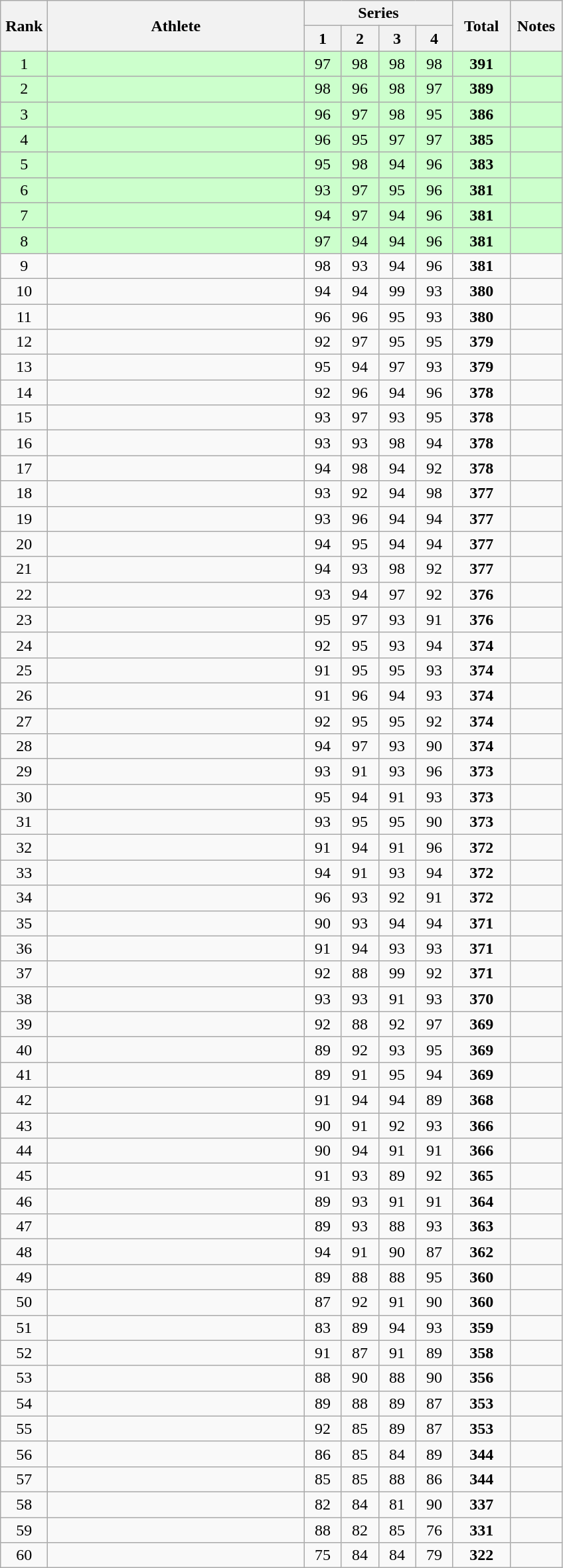<table class="wikitable" style="text-align:center">
<tr>
<th rowspan=2 width=40>Rank</th>
<th rowspan=2 width=250>Athlete</th>
<th colspan=4>Series</th>
<th rowspan=2 width=50>Total</th>
<th rowspan=2 width=45>Notes</th>
</tr>
<tr>
<th width=30>1</th>
<th width=30>2</th>
<th width=30>3</th>
<th width=30>4</th>
</tr>
<tr bgcolor=ccffcc>
<td>1</td>
<td align=left></td>
<td>97</td>
<td>98</td>
<td>98</td>
<td>98</td>
<td><strong>391</strong></td>
<td></td>
</tr>
<tr bgcolor=ccffcc>
<td>2</td>
<td align=left></td>
<td>98</td>
<td>96</td>
<td>98</td>
<td>97</td>
<td><strong>389</strong></td>
<td></td>
</tr>
<tr bgcolor=ccffcc>
<td>3</td>
<td align=left></td>
<td>96</td>
<td>97</td>
<td>98</td>
<td>95</td>
<td><strong>386</strong></td>
<td></td>
</tr>
<tr bgcolor=ccffcc>
<td>4</td>
<td align=left></td>
<td>96</td>
<td>95</td>
<td>97</td>
<td>97</td>
<td><strong>385</strong></td>
<td></td>
</tr>
<tr bgcolor=ccffcc>
<td>5</td>
<td align=left></td>
<td>95</td>
<td>98</td>
<td>94</td>
<td>96</td>
<td><strong>383</strong></td>
<td></td>
</tr>
<tr bgcolor=ccffcc>
<td>6</td>
<td align=left></td>
<td>93</td>
<td>97</td>
<td>95</td>
<td>96</td>
<td><strong>381</strong></td>
<td></td>
</tr>
<tr bgcolor=ccffcc>
<td>7</td>
<td align=left></td>
<td>94</td>
<td>97</td>
<td>94</td>
<td>96</td>
<td><strong>381</strong></td>
<td></td>
</tr>
<tr bgcolor=ccffcc>
<td>8</td>
<td align=left></td>
<td>97</td>
<td>94</td>
<td>94</td>
<td>96</td>
<td><strong>381</strong></td>
<td></td>
</tr>
<tr>
<td>9</td>
<td align=left></td>
<td>98</td>
<td>93</td>
<td>94</td>
<td>96</td>
<td><strong>381</strong></td>
<td></td>
</tr>
<tr>
<td>10</td>
<td align=left></td>
<td>94</td>
<td>94</td>
<td>99</td>
<td>93</td>
<td><strong>380</strong></td>
<td></td>
</tr>
<tr>
<td>11</td>
<td align=left></td>
<td>96</td>
<td>96</td>
<td>95</td>
<td>93</td>
<td><strong>380</strong></td>
<td></td>
</tr>
<tr>
<td>12</td>
<td align=left></td>
<td>92</td>
<td>97</td>
<td>95</td>
<td>95</td>
<td><strong>379</strong></td>
<td></td>
</tr>
<tr>
<td>13</td>
<td align=left></td>
<td>95</td>
<td>94</td>
<td>97</td>
<td>93</td>
<td><strong>379</strong></td>
<td></td>
</tr>
<tr>
<td>14</td>
<td align=left></td>
<td>92</td>
<td>96</td>
<td>94</td>
<td>96</td>
<td><strong>378</strong></td>
<td></td>
</tr>
<tr>
<td>15</td>
<td align=left></td>
<td>93</td>
<td>97</td>
<td>93</td>
<td>95</td>
<td><strong>378</strong></td>
<td></td>
</tr>
<tr>
<td>16</td>
<td align=left></td>
<td>93</td>
<td>93</td>
<td>98</td>
<td>94</td>
<td><strong>378</strong></td>
<td></td>
</tr>
<tr>
<td>17</td>
<td align=left></td>
<td>94</td>
<td>98</td>
<td>94</td>
<td>92</td>
<td><strong>378</strong></td>
<td></td>
</tr>
<tr>
<td>18</td>
<td align=left></td>
<td>93</td>
<td>92</td>
<td>94</td>
<td>98</td>
<td><strong>377</strong></td>
<td></td>
</tr>
<tr>
<td>19</td>
<td align=left></td>
<td>93</td>
<td>96</td>
<td>94</td>
<td>94</td>
<td><strong>377</strong></td>
<td></td>
</tr>
<tr>
<td>20</td>
<td align=left></td>
<td>94</td>
<td>95</td>
<td>94</td>
<td>94</td>
<td><strong>377</strong></td>
<td></td>
</tr>
<tr>
<td>21</td>
<td align=left></td>
<td>94</td>
<td>93</td>
<td>98</td>
<td>92</td>
<td><strong>377</strong></td>
<td></td>
</tr>
<tr>
<td>22</td>
<td align=left></td>
<td>93</td>
<td>94</td>
<td>97</td>
<td>92</td>
<td><strong>376</strong></td>
<td></td>
</tr>
<tr>
<td>23</td>
<td align=left></td>
<td>95</td>
<td>97</td>
<td>93</td>
<td>91</td>
<td><strong>376</strong></td>
<td></td>
</tr>
<tr>
<td>24</td>
<td align=left></td>
<td>92</td>
<td>95</td>
<td>93</td>
<td>94</td>
<td><strong>374</strong></td>
<td></td>
</tr>
<tr>
<td>25</td>
<td align=left></td>
<td>91</td>
<td>95</td>
<td>95</td>
<td>93</td>
<td><strong>374</strong></td>
<td></td>
</tr>
<tr>
<td>26</td>
<td align=left></td>
<td>91</td>
<td>96</td>
<td>94</td>
<td>93</td>
<td><strong>374</strong></td>
<td></td>
</tr>
<tr>
<td>27</td>
<td align=left></td>
<td>92</td>
<td>95</td>
<td>95</td>
<td>92</td>
<td><strong>374</strong></td>
<td></td>
</tr>
<tr>
<td>28</td>
<td align=left></td>
<td>94</td>
<td>97</td>
<td>93</td>
<td>90</td>
<td><strong>374</strong></td>
<td></td>
</tr>
<tr>
<td>29</td>
<td align=left></td>
<td>93</td>
<td>91</td>
<td>93</td>
<td>96</td>
<td><strong>373</strong></td>
<td></td>
</tr>
<tr>
<td>30</td>
<td align=left></td>
<td>95</td>
<td>94</td>
<td>91</td>
<td>93</td>
<td><strong>373</strong></td>
<td></td>
</tr>
<tr>
<td>31</td>
<td align=left></td>
<td>93</td>
<td>95</td>
<td>95</td>
<td>90</td>
<td><strong>373</strong></td>
<td></td>
</tr>
<tr>
<td>32</td>
<td align=left></td>
<td>91</td>
<td>94</td>
<td>91</td>
<td>96</td>
<td><strong>372</strong></td>
<td></td>
</tr>
<tr>
<td>33</td>
<td align=left></td>
<td>94</td>
<td>91</td>
<td>93</td>
<td>94</td>
<td><strong>372</strong></td>
<td></td>
</tr>
<tr>
<td>34</td>
<td align=left></td>
<td>96</td>
<td>93</td>
<td>92</td>
<td>91</td>
<td><strong>372</strong></td>
<td></td>
</tr>
<tr>
<td>35</td>
<td align=left></td>
<td>90</td>
<td>93</td>
<td>94</td>
<td>94</td>
<td><strong>371</strong></td>
<td></td>
</tr>
<tr>
<td>36</td>
<td align=left></td>
<td>91</td>
<td>94</td>
<td>93</td>
<td>93</td>
<td><strong>371</strong></td>
<td></td>
</tr>
<tr>
<td>37</td>
<td align=left></td>
<td>92</td>
<td>88</td>
<td>99</td>
<td>92</td>
<td><strong>371</strong></td>
<td></td>
</tr>
<tr>
<td>38</td>
<td align=left></td>
<td>93</td>
<td>93</td>
<td>91</td>
<td>93</td>
<td><strong>370</strong></td>
<td></td>
</tr>
<tr>
<td>39</td>
<td align=left></td>
<td>92</td>
<td>88</td>
<td>92</td>
<td>97</td>
<td><strong>369</strong></td>
<td></td>
</tr>
<tr>
<td>40</td>
<td align=left></td>
<td>89</td>
<td>92</td>
<td>93</td>
<td>95</td>
<td><strong>369</strong></td>
<td></td>
</tr>
<tr>
<td>41</td>
<td align=left></td>
<td>89</td>
<td>91</td>
<td>95</td>
<td>94</td>
<td><strong>369</strong></td>
<td></td>
</tr>
<tr>
<td>42</td>
<td align=left></td>
<td>91</td>
<td>94</td>
<td>94</td>
<td>89</td>
<td><strong>368</strong></td>
<td></td>
</tr>
<tr>
<td>43</td>
<td align=left></td>
<td>90</td>
<td>91</td>
<td>92</td>
<td>93</td>
<td><strong>366</strong></td>
<td></td>
</tr>
<tr>
<td>44</td>
<td align=left></td>
<td>90</td>
<td>94</td>
<td>91</td>
<td>91</td>
<td><strong>366</strong></td>
<td></td>
</tr>
<tr>
<td>45</td>
<td align=left></td>
<td>91</td>
<td>93</td>
<td>89</td>
<td>92</td>
<td><strong>365</strong></td>
<td></td>
</tr>
<tr>
<td>46</td>
<td align=left></td>
<td>89</td>
<td>93</td>
<td>91</td>
<td>91</td>
<td><strong>364</strong></td>
<td></td>
</tr>
<tr>
<td>47</td>
<td align=left></td>
<td>89</td>
<td>93</td>
<td>88</td>
<td>93</td>
<td><strong>363</strong></td>
<td></td>
</tr>
<tr>
<td>48</td>
<td align=left></td>
<td>94</td>
<td>91</td>
<td>90</td>
<td>87</td>
<td><strong>362</strong></td>
<td></td>
</tr>
<tr>
<td>49</td>
<td align=left></td>
<td>89</td>
<td>88</td>
<td>88</td>
<td>95</td>
<td><strong>360</strong></td>
<td></td>
</tr>
<tr>
<td>50</td>
<td align=left></td>
<td>87</td>
<td>92</td>
<td>91</td>
<td>90</td>
<td><strong>360</strong></td>
<td></td>
</tr>
<tr>
<td>51</td>
<td align=left></td>
<td>83</td>
<td>89</td>
<td>94</td>
<td>93</td>
<td><strong>359</strong></td>
<td></td>
</tr>
<tr>
<td>52</td>
<td align=left></td>
<td>91</td>
<td>87</td>
<td>91</td>
<td>89</td>
<td><strong>358</strong></td>
<td></td>
</tr>
<tr>
<td>53</td>
<td align=left></td>
<td>88</td>
<td>90</td>
<td>88</td>
<td>90</td>
<td><strong>356</strong></td>
<td></td>
</tr>
<tr>
<td>54</td>
<td align=left></td>
<td>89</td>
<td>88</td>
<td>89</td>
<td>87</td>
<td><strong>353</strong></td>
<td></td>
</tr>
<tr>
<td>55</td>
<td align=left></td>
<td>92</td>
<td>85</td>
<td>89</td>
<td>87</td>
<td><strong>353</strong></td>
<td></td>
</tr>
<tr>
<td>56</td>
<td align=left></td>
<td>86</td>
<td>85</td>
<td>84</td>
<td>89</td>
<td><strong>344</strong></td>
<td></td>
</tr>
<tr>
<td>57</td>
<td align=left></td>
<td>85</td>
<td>85</td>
<td>88</td>
<td>86</td>
<td><strong>344</strong></td>
<td></td>
</tr>
<tr>
<td>58</td>
<td align=left></td>
<td>82</td>
<td>84</td>
<td>81</td>
<td>90</td>
<td><strong>337</strong></td>
<td></td>
</tr>
<tr>
<td>59</td>
<td align=left></td>
<td>88</td>
<td>82</td>
<td>85</td>
<td>76</td>
<td><strong>331</strong></td>
<td></td>
</tr>
<tr>
<td>60</td>
<td align=left></td>
<td>75</td>
<td>84</td>
<td>84</td>
<td>79</td>
<td><strong>322</strong></td>
<td></td>
</tr>
</table>
